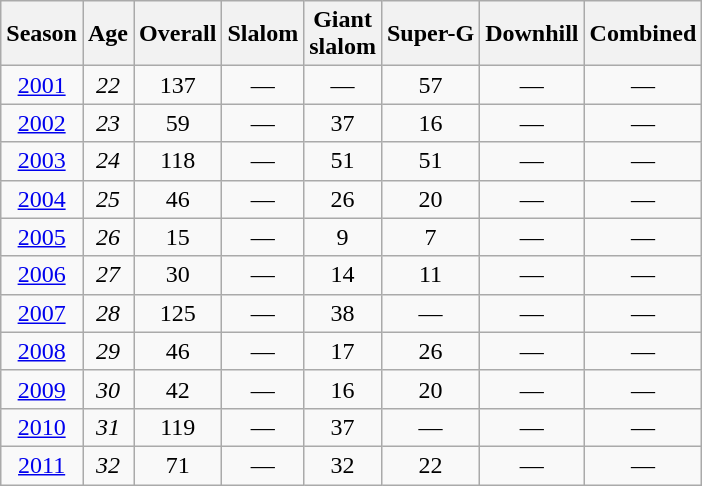<table class=wikitable style="text-align:center">
<tr>
<th>Season</th>
<th>Age</th>
<th>Overall</th>
<th>Slalom</th>
<th>Giant<br>slalom</th>
<th>Super-G</th>
<th>Downhill</th>
<th>Combined</th>
</tr>
<tr>
<td><a href='#'>2001</a></td>
<td><em>22</em></td>
<td>137</td>
<td>—</td>
<td>—</td>
<td>57</td>
<td>—</td>
<td>—</td>
</tr>
<tr>
<td><a href='#'>2002</a></td>
<td><em>23</em></td>
<td>59</td>
<td>—</td>
<td>37</td>
<td>16</td>
<td>—</td>
<td>—</td>
</tr>
<tr>
<td><a href='#'>2003</a></td>
<td><em>24</em></td>
<td>118</td>
<td>—</td>
<td>51</td>
<td>51</td>
<td>—</td>
<td>—</td>
</tr>
<tr>
<td><a href='#'>2004</a></td>
<td><em>25</em></td>
<td>46</td>
<td>—</td>
<td>26</td>
<td>20</td>
<td>—</td>
<td>—</td>
</tr>
<tr>
<td><a href='#'>2005</a></td>
<td><em>26</em></td>
<td>15</td>
<td>—</td>
<td>9</td>
<td>7</td>
<td>—</td>
<td>—</td>
</tr>
<tr>
<td><a href='#'>2006</a></td>
<td><em>27</em></td>
<td>30</td>
<td>—</td>
<td>14</td>
<td>11</td>
<td>—</td>
<td>—</td>
</tr>
<tr>
<td><a href='#'>2007</a></td>
<td><em>28</em></td>
<td>125</td>
<td>—</td>
<td>38</td>
<td>—</td>
<td>—</td>
<td>—</td>
</tr>
<tr>
<td><a href='#'>2008</a></td>
<td><em>29</em></td>
<td>46</td>
<td>—</td>
<td>17</td>
<td>26</td>
<td>—</td>
<td>—</td>
</tr>
<tr>
<td><a href='#'>2009</a></td>
<td><em>30</em></td>
<td>42</td>
<td>—</td>
<td>16</td>
<td>20</td>
<td>—</td>
<td>—</td>
</tr>
<tr>
<td><a href='#'>2010</a></td>
<td><em>31</em></td>
<td>119</td>
<td>—</td>
<td>37</td>
<td>—</td>
<td>—</td>
<td>—</td>
</tr>
<tr>
<td><a href='#'>2011</a></td>
<td><em>32</em></td>
<td>71</td>
<td>—</td>
<td>32</td>
<td>22</td>
<td>—</td>
<td>—</td>
</tr>
</table>
